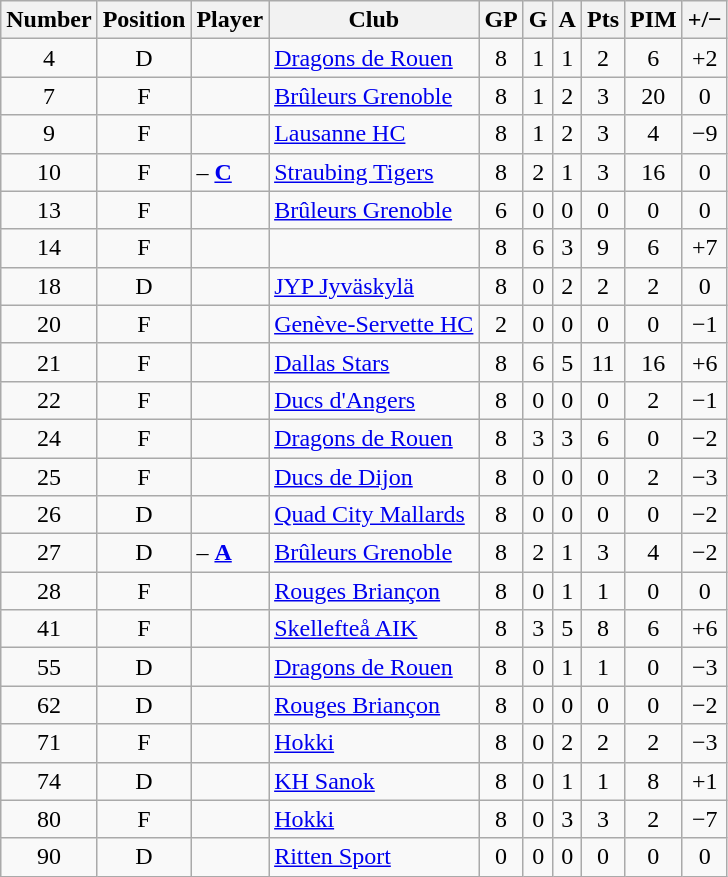<table class="wikitable sortable" style="text-align: center;">
<tr>
<th>Number</th>
<th>Position</th>
<th>Player</th>
<th>Club</th>
<th>GP</th>
<th>G</th>
<th>A</th>
<th>Pts</th>
<th>PIM</th>
<th>+/−</th>
</tr>
<tr>
<td>4</td>
<td>D</td>
<td align=left></td>
<td align=left> <a href='#'>Dragons de Rouen</a></td>
<td>8</td>
<td>1</td>
<td>1</td>
<td>2</td>
<td>6</td>
<td>+2</td>
</tr>
<tr>
<td>7</td>
<td>F</td>
<td align=left></td>
<td align=left> <a href='#'>Brûleurs Grenoble</a></td>
<td>8</td>
<td>1</td>
<td>2</td>
<td>3</td>
<td>20</td>
<td>0</td>
</tr>
<tr>
<td>9</td>
<td>F</td>
<td align=left></td>
<td align=left> <a href='#'>Lausanne HC</a></td>
<td>8</td>
<td>1</td>
<td>2</td>
<td>3</td>
<td>4</td>
<td>−9</td>
</tr>
<tr>
<td>10</td>
<td>F</td>
<td align=left> – <strong><a href='#'>C</a></strong></td>
<td align=left> <a href='#'>Straubing Tigers</a></td>
<td>8</td>
<td>2</td>
<td>1</td>
<td>3</td>
<td>16</td>
<td>0</td>
</tr>
<tr>
<td>13</td>
<td>F</td>
<td align=left></td>
<td align=left> <a href='#'>Brûleurs Grenoble</a></td>
<td>6</td>
<td>0</td>
<td>0</td>
<td>0</td>
<td>0</td>
<td>0</td>
</tr>
<tr>
<td>14</td>
<td>F</td>
<td align=left></td>
<td align=left></td>
<td>8</td>
<td>6</td>
<td>3</td>
<td>9</td>
<td>6</td>
<td>+7</td>
</tr>
<tr>
<td>18</td>
<td>D</td>
<td align=left></td>
<td align=left> <a href='#'>JYP Jyväskylä</a></td>
<td>8</td>
<td>0</td>
<td>2</td>
<td>2</td>
<td>2</td>
<td>0</td>
</tr>
<tr>
<td>20</td>
<td>F</td>
<td align=left></td>
<td align=left> <a href='#'>Genève-Servette HC</a></td>
<td>2</td>
<td>0</td>
<td>0</td>
<td>0</td>
<td>0</td>
<td>−1</td>
</tr>
<tr>
<td>21</td>
<td>F</td>
<td align=left></td>
<td align=left> <a href='#'>Dallas Stars</a></td>
<td>8</td>
<td>6</td>
<td>5</td>
<td>11</td>
<td>16</td>
<td>+6</td>
</tr>
<tr>
<td>22</td>
<td>F</td>
<td align=left></td>
<td align=left> <a href='#'>Ducs d'Angers</a></td>
<td>8</td>
<td>0</td>
<td>0</td>
<td>0</td>
<td>2</td>
<td>−1</td>
</tr>
<tr>
<td>24</td>
<td>F</td>
<td align=left></td>
<td align=left> <a href='#'>Dragons de Rouen</a></td>
<td>8</td>
<td>3</td>
<td>3</td>
<td>6</td>
<td>0</td>
<td>−2</td>
</tr>
<tr>
<td>25</td>
<td>F</td>
<td align=left></td>
<td align=left> <a href='#'>Ducs de Dijon</a></td>
<td>8</td>
<td>0</td>
<td>0</td>
<td>0</td>
<td>2</td>
<td>−3</td>
</tr>
<tr>
<td>26</td>
<td>D</td>
<td align=left></td>
<td align=left> <a href='#'>Quad City Mallards</a></td>
<td>8</td>
<td>0</td>
<td>0</td>
<td>0</td>
<td>0</td>
<td>−2</td>
</tr>
<tr>
<td>27</td>
<td>D</td>
<td align=left> – <strong><a href='#'>A</a></strong></td>
<td align=left> <a href='#'>Brûleurs Grenoble</a></td>
<td>8</td>
<td>2</td>
<td>1</td>
<td>3</td>
<td>4</td>
<td>−2</td>
</tr>
<tr>
<td>28</td>
<td>F</td>
<td align=left></td>
<td align=left> <a href='#'>Rouges Briançon</a></td>
<td>8</td>
<td>0</td>
<td>1</td>
<td>1</td>
<td>0</td>
<td>0</td>
</tr>
<tr>
<td>41</td>
<td>F</td>
<td align=left></td>
<td align=left> <a href='#'>Skellefteå AIK</a></td>
<td>8</td>
<td>3</td>
<td>5</td>
<td>8</td>
<td>6</td>
<td>+6</td>
</tr>
<tr>
<td>55</td>
<td>D</td>
<td align=left></td>
<td align=left> <a href='#'>Dragons de Rouen</a></td>
<td>8</td>
<td>0</td>
<td>1</td>
<td>1</td>
<td>0</td>
<td>−3</td>
</tr>
<tr>
<td>62</td>
<td>D</td>
<td align=left></td>
<td align=left> <a href='#'>Rouges Briançon</a></td>
<td>8</td>
<td>0</td>
<td>0</td>
<td>0</td>
<td>0</td>
<td>−2</td>
</tr>
<tr>
<td>71</td>
<td>F</td>
<td align=left></td>
<td align=left> <a href='#'>Hokki</a></td>
<td>8</td>
<td>0</td>
<td>2</td>
<td>2</td>
<td>2</td>
<td>−3</td>
</tr>
<tr>
<td>74</td>
<td>D</td>
<td align=left></td>
<td align=left> <a href='#'>KH Sanok</a></td>
<td>8</td>
<td>0</td>
<td>1</td>
<td>1</td>
<td>8</td>
<td>+1</td>
</tr>
<tr>
<td>80</td>
<td>F</td>
<td align=left></td>
<td align=left> <a href='#'>Hokki</a></td>
<td>8</td>
<td>0</td>
<td>3</td>
<td>3</td>
<td>2</td>
<td>−7</td>
</tr>
<tr>
<td>90</td>
<td>D</td>
<td align=left></td>
<td align=left> <a href='#'>Ritten Sport</a></td>
<td>0</td>
<td>0</td>
<td>0</td>
<td>0</td>
<td>0</td>
<td>0</td>
</tr>
</table>
